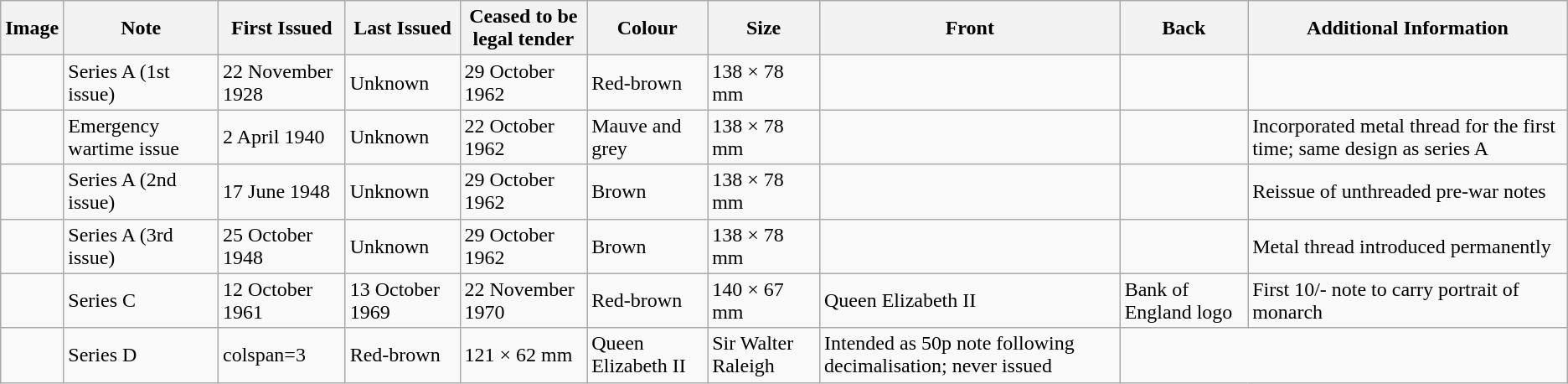<table class="wikitable">
<tr>
<th>Image</th>
<th>Note</th>
<th>First Issued</th>
<th>Last Issued</th>
<th>Ceased to be<br>legal tender</th>
<th>Colour</th>
<th>Size</th>
<th>Front</th>
<th>Back</th>
<th>Additional Information</th>
</tr>
<tr>
<td></td>
<td>Series A (1st issue)</td>
<td>22 November 1928</td>
<td>Unknown</td>
<td>29 October 1962</td>
<td>Red-brown</td>
<td>138 × 78 mm</td>
<td></td>
<td></td>
<td></td>
</tr>
<tr>
<td></td>
<td>Emergency wartime issue</td>
<td>2 April 1940</td>
<td>Unknown</td>
<td>22 October 1962</td>
<td>Mauve and grey</td>
<td>138 × 78 mm</td>
<td></td>
<td></td>
<td>Incorporated metal thread for the first time; same design as series A</td>
</tr>
<tr>
<td></td>
<td>Series A (2nd issue)</td>
<td>17 June 1948</td>
<td>Unknown</td>
<td>29 October 1962</td>
<td>Brown</td>
<td>138 × 78 mm</td>
<td></td>
<td></td>
<td>Reissue of unthreaded pre-war notes</td>
</tr>
<tr>
<td></td>
<td>Series A (3rd issue)</td>
<td>25 October 1948</td>
<td>Unknown</td>
<td>29 October 1962</td>
<td>Brown</td>
<td>138 × 78 mm</td>
<td></td>
<td></td>
<td>Metal thread introduced permanently</td>
</tr>
<tr>
<td></td>
<td>Series C</td>
<td>12 October 1961</td>
<td>13 October 1969</td>
<td>22 November 1970</td>
<td>Red-brown</td>
<td>140 × 67 mm</td>
<td>Queen Elizabeth II</td>
<td>Bank of England logo</td>
<td>First 10/- note to carry portrait of monarch</td>
</tr>
<tr>
<td></td>
<td>Series D</td>
<td>colspan=3 </td>
<td>Red-brown</td>
<td>121 × 62 mm</td>
<td>Queen Elizabeth II</td>
<td>Sir Walter Raleigh</td>
<td>Intended as 50p note following decimalisation; never issued</td>
</tr>
</table>
